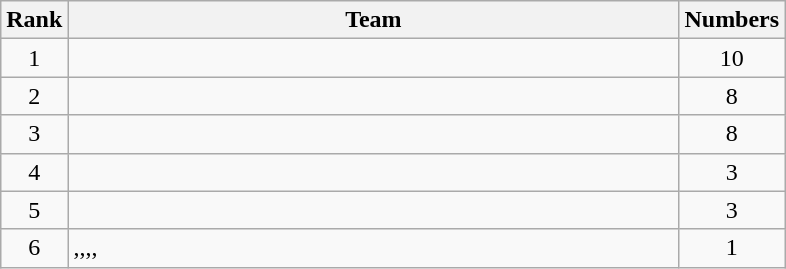<table class="wikitable sortable">
<tr>
<th width=25>Rank</th>
<th width=400>Team</th>
<th width=50>Numbers</th>
</tr>
<tr>
<td align=center>1</td>
<td align:left></td>
<td align=center>10</td>
</tr>
<tr>
<td align=center>2</td>
<td align:left></td>
<td align=center>8</td>
</tr>
<tr>
<td align=center>3</td>
<td align:left></td>
<td align=center>8</td>
</tr>
<tr>
<td align=center>4</td>
<td align:left></td>
<td align=center>3</td>
</tr>
<tr>
<td align=center>5</td>
<td align:left></td>
<td align=center>3</td>
</tr>
<tr>
<td align=center>6</td>
<td align:left>,,,,</td>
<td align=center>1</td>
</tr>
</table>
